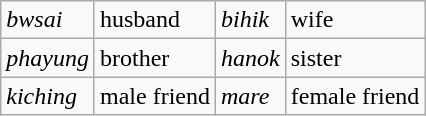<table class="wikitable" border="1">
<tr>
<td><em>bwsai</em></td>
<td>husband</td>
<td><em>bihik</em></td>
<td>wife</td>
</tr>
<tr>
<td><em>phayung</em></td>
<td>brother</td>
<td><em>hanok</em></td>
<td>sister</td>
</tr>
<tr>
<td><em>kiching</em></td>
<td>male friend</td>
<td><em>mare</em></td>
<td>female friend</td>
</tr>
</table>
